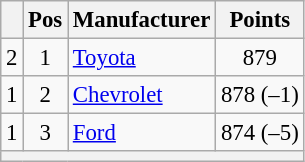<table class="wikitable" style="font-size: 95%;">
<tr>
<th></th>
<th>Pos</th>
<th>Manufacturer</th>
<th>Points</th>
</tr>
<tr>
<td align="left"> 2</td>
<td style="text-align:center;">1</td>
<td><a href='#'>Toyota</a></td>
<td style="text-align:center;">879</td>
</tr>
<tr>
<td align="left"> 1</td>
<td style="text-align:center;">2</td>
<td><a href='#'>Chevrolet</a></td>
<td style="text-align:center;">878 (–1)</td>
</tr>
<tr>
<td align="left"> 1</td>
<td style="text-align:center;">3</td>
<td><a href='#'>Ford</a></td>
<td style="text-align:center;">874 (–5)</td>
</tr>
<tr class="sortbottom">
<th colspan="9"></th>
</tr>
</table>
